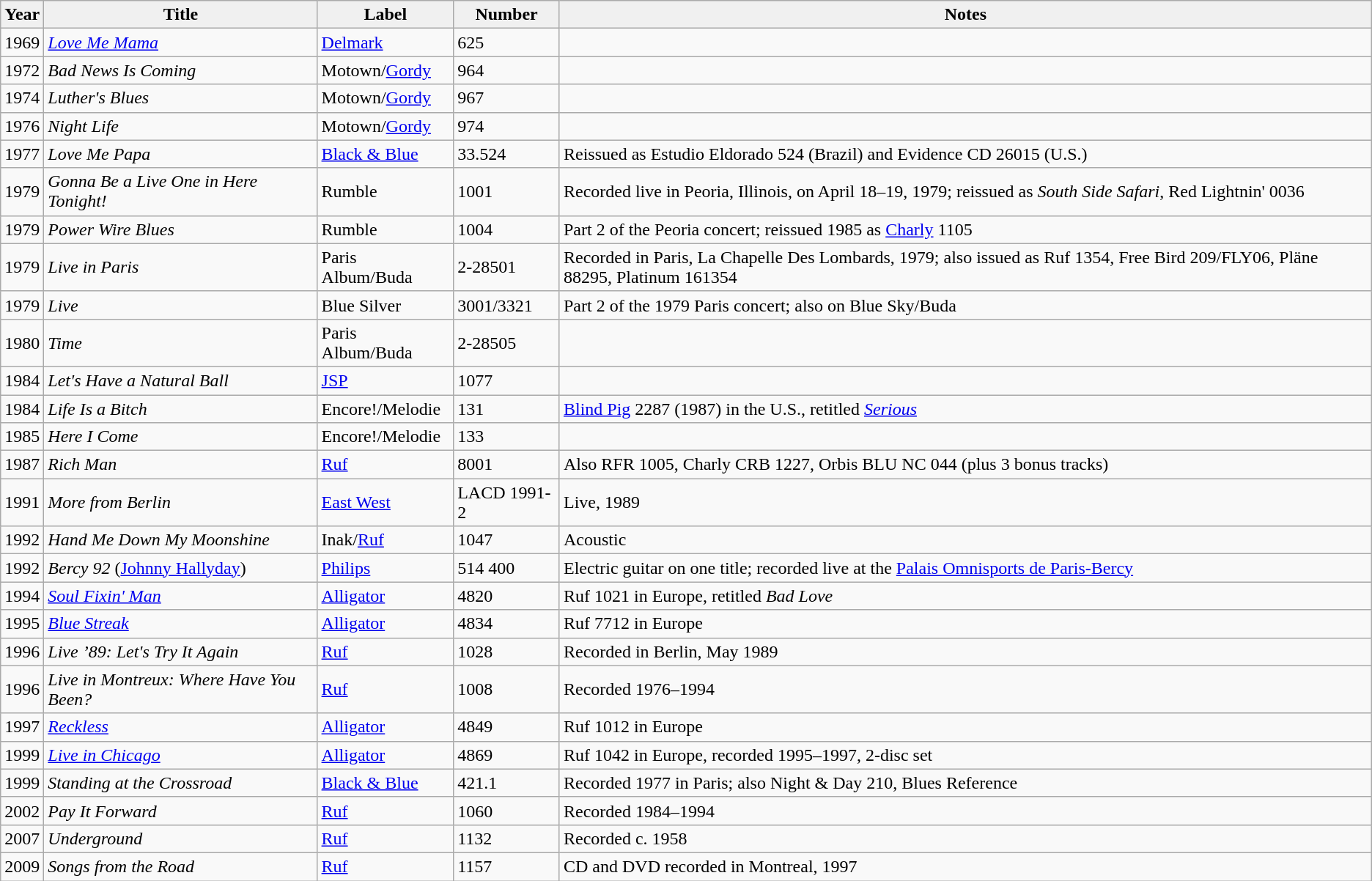<table class="wikitable sortable">
<tr style="text-align:center; background:#f0f0f0;">
<td><strong>Year</strong></td>
<td><strong>Title</strong></td>
<td><strong>Label</strong></td>
<td><strong>Number</strong></td>
<td><strong>Notes</strong></td>
</tr>
<tr>
<td>1969</td>
<td><em><a href='#'>Love Me Mama</a></em></td>
<td><a href='#'>Delmark</a></td>
<td>625</td>
<td></td>
</tr>
<tr>
<td>1972</td>
<td><em>Bad News Is Coming</em></td>
<td>Motown/<a href='#'>Gordy</a></td>
<td>964</td>
<td></td>
</tr>
<tr>
<td>1974</td>
<td><em>Luther's Blues</em></td>
<td>Motown/<a href='#'>Gordy</a></td>
<td>967</td>
<td></td>
</tr>
<tr>
<td>1976</td>
<td><em>Night Life</em></td>
<td>Motown/<a href='#'>Gordy</a></td>
<td>974</td>
<td></td>
</tr>
<tr>
<td>1977</td>
<td><em>Love Me Papa</em></td>
<td><a href='#'>Black & Blue</a></td>
<td>33.524</td>
<td>Reissued as Estudio Eldorado 524 (Brazil) and Evidence CD 26015 (U.S.)</td>
</tr>
<tr>
<td>1979</td>
<td><em>Gonna Be a Live One in Here Tonight!</em></td>
<td>Rumble</td>
<td>1001</td>
<td>Recorded live in Peoria, Illinois, on April 18–19, 1979; reissued as <em>South Side Safari</em>, Red Lightnin' 0036</td>
</tr>
<tr>
<td>1979</td>
<td><em>Power Wire Blues</em></td>
<td>Rumble</td>
<td>1004</td>
<td>Part 2 of the Peoria concert; reissued 1985 as <a href='#'>Charly</a> 1105</td>
</tr>
<tr>
<td>1979</td>
<td><em>Live in Paris</em></td>
<td>Paris Album/Buda</td>
<td>2-28501</td>
<td>Recorded in Paris, La Chapelle Des Lombards, 1979; also issued as Ruf 1354, Free Bird 209/FLY06, Pläne 88295, Platinum 161354</td>
</tr>
<tr>
<td>1979</td>
<td><em>Live</em></td>
<td>Blue Silver</td>
<td>3001/3321</td>
<td>Part 2 of the 1979 Paris concert; also on Blue Sky/Buda</td>
</tr>
<tr>
<td>1980</td>
<td><em>Time</em></td>
<td>Paris Album/Buda</td>
<td>2-28505</td>
<td></td>
</tr>
<tr>
<td>1984</td>
<td><em>Let's Have a Natural Ball</em></td>
<td><a href='#'>JSP</a></td>
<td>1077</td>
<td></td>
</tr>
<tr>
<td>1984</td>
<td><em>Life Is a Bitch</em></td>
<td>Encore!/Melodie</td>
<td>131</td>
<td><a href='#'>Blind Pig</a> 2287 (1987) in the U.S., retitled <em><a href='#'>Serious</a></em></td>
</tr>
<tr>
<td>1985</td>
<td><em>Here I Come</em></td>
<td>Encore!/Melodie</td>
<td>133</td>
<td></td>
</tr>
<tr>
<td>1987</td>
<td><em>Rich Man</em></td>
<td><a href='#'>Ruf</a></td>
<td>8001</td>
<td>Also RFR 1005, Charly CRB 1227, Orbis BLU NC 044 (plus 3 bonus tracks)</td>
</tr>
<tr>
<td>1991</td>
<td><em>More from Berlin</em></td>
<td><a href='#'>East West</a></td>
<td>LACD 1991-2</td>
<td>Live, 1989</td>
</tr>
<tr>
<td>1992</td>
<td><em>Hand Me Down My Moonshine</em></td>
<td>Inak/<a href='#'>Ruf</a></td>
<td>1047</td>
<td>Acoustic</td>
</tr>
<tr>
<td>1992</td>
<td><em>Bercy 92</em> (<a href='#'>Johnny Hallyday</a>)</td>
<td><a href='#'>Philips</a></td>
<td>514 400</td>
<td>Electric guitar on one title; recorded live at the <a href='#'>Palais Omnisports de Paris-Bercy</a></td>
</tr>
<tr>
<td>1994</td>
<td><em><a href='#'>Soul Fixin' Man</a></em></td>
<td><a href='#'>Alligator</a></td>
<td>4820</td>
<td>Ruf 1021 in Europe, retitled <em>Bad Love</em></td>
</tr>
<tr>
<td>1995</td>
<td><em><a href='#'>Blue Streak</a></em></td>
<td><a href='#'>Alligator</a></td>
<td>4834</td>
<td>Ruf 7712 in Europe</td>
</tr>
<tr>
<td>1996</td>
<td><em>Live ’89: Let's Try It Again</em></td>
<td><a href='#'>Ruf</a></td>
<td>1028</td>
<td>Recorded in Berlin, May 1989</td>
</tr>
<tr>
<td>1996</td>
<td><em>Live in Montreux: Where Have You Been?</em></td>
<td><a href='#'>Ruf</a></td>
<td>1008</td>
<td>Recorded 1976–1994</td>
</tr>
<tr>
<td>1997</td>
<td><em><a href='#'>Reckless</a></em></td>
<td><a href='#'>Alligator</a></td>
<td>4849</td>
<td>Ruf 1012 in Europe</td>
</tr>
<tr>
<td>1999</td>
<td><em><a href='#'>Live in Chicago</a></em></td>
<td><a href='#'>Alligator</a></td>
<td>4869</td>
<td>Ruf 1042 in Europe, recorded 1995–1997, 2-disc set</td>
</tr>
<tr>
<td>1999</td>
<td><em>Standing at the Crossroad</em></td>
<td><a href='#'>Black & Blue</a></td>
<td>421.1</td>
<td>Recorded 1977 in Paris; also Night & Day 210, Blues Reference</td>
</tr>
<tr>
<td>2002</td>
<td><em>Pay It Forward</em></td>
<td><a href='#'>Ruf</a></td>
<td>1060</td>
<td>Recorded 1984–1994</td>
</tr>
<tr>
<td>2007</td>
<td><em>Underground</em></td>
<td><a href='#'>Ruf</a></td>
<td>1132</td>
<td>Recorded c. 1958</td>
</tr>
<tr>
<td>2009</td>
<td><em>Songs from the Road</em></td>
<td><a href='#'>Ruf</a></td>
<td>1157</td>
<td>CD and DVD recorded in Montreal, 1997</td>
</tr>
</table>
